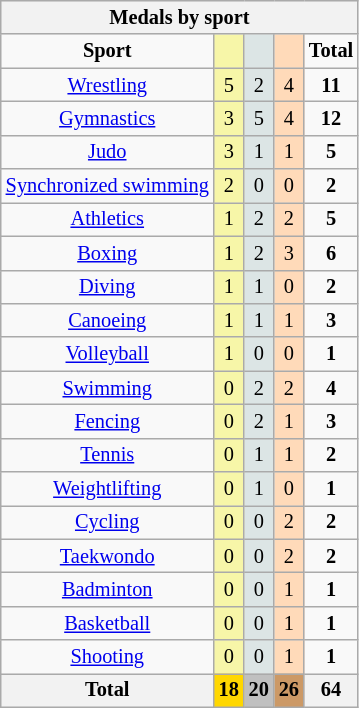<table class="wikitable" style="font-size:85%">
<tr style="background:#efefef;">
<th colspan=5>Medals by sport</th>
</tr>
<tr align=center>
<td><strong>Sport</strong></td>
<td bgcolor=#f7f6a8></td>
<td bgcolor=#dce5e5></td>
<td bgcolor=#ffdab9></td>
<td><strong>Total</strong></td>
</tr>
<tr align=center>
<td><a href='#'>Wrestling</a></td>
<td style="background:#F7F6A8;">5</td>
<td style="background:#DCE5E5;">2</td>
<td style="background:#FFDAB9;">4</td>
<td><strong>11</strong></td>
</tr>
<tr align=center>
<td><a href='#'>Gymnastics</a></td>
<td style="background:#F7F6A8;">3</td>
<td style="background:#DCE5E5;">5</td>
<td style="background:#FFDAB9;">4</td>
<td><strong>12</strong></td>
</tr>
<tr align=center>
<td><a href='#'>Judo</a></td>
<td style="background:#F7F6A8;">3</td>
<td style="background:#DCE5E5;">1</td>
<td style="background:#FFDAB9;">1</td>
<td><strong>5</strong></td>
</tr>
<tr align=center>
<td><a href='#'>Synchronized swimming</a></td>
<td style="background:#F7F6A8;">2</td>
<td style="background:#DCE5E5;">0</td>
<td style="background:#FFDAB9;">0</td>
<td><strong>2</strong></td>
</tr>
<tr align=center>
<td><a href='#'>Athletics</a></td>
<td style="background:#F7F6A8;">1</td>
<td style="background:#DCE5E5;">2</td>
<td style="background:#FFDAB9;">2</td>
<td><strong>5</strong></td>
</tr>
<tr align=center>
<td><a href='#'>Boxing</a></td>
<td style="background:#F7F6A8;">1</td>
<td style="background:#DCE5E5;">2</td>
<td style="background:#FFDAB9;">3</td>
<td><strong>6</strong></td>
</tr>
<tr align=center>
<td><a href='#'>Diving</a></td>
<td style="background:#F7F6A8;">1</td>
<td style="background:#DCE5E5;">1</td>
<td style="background:#FFDAB9;">0</td>
<td><strong>2</strong></td>
</tr>
<tr align=center>
<td><a href='#'>Canoeing</a></td>
<td style="background:#F7F6A8;">1</td>
<td style="background:#DCE5E5;">1</td>
<td style="background:#FFDAB9;">1</td>
<td><strong>3</strong></td>
</tr>
<tr align=center>
<td><a href='#'>Volleyball</a></td>
<td style="background:#F7F6A8;">1</td>
<td style="background:#DCE5E5;">0</td>
<td style="background:#FFDAB9;">0</td>
<td><strong>1</strong></td>
</tr>
<tr align=center>
<td><a href='#'>Swimming</a></td>
<td style="background:#F7F6A8;">0</td>
<td style="background:#DCE5E5;">2</td>
<td style="background:#FFDAB9;">2</td>
<td><strong>4</strong></td>
</tr>
<tr align=center>
<td><a href='#'>Fencing</a></td>
<td style="background:#F7F6A8;">0</td>
<td style="background:#DCE5E5;">2</td>
<td style="background:#FFDAB9;">1</td>
<td><strong>3</strong></td>
</tr>
<tr align=center>
<td><a href='#'>Tennis</a></td>
<td style="background:#F7F6A8;">0</td>
<td style="background:#DCE5E5;">1</td>
<td style="background:#FFDAB9;">1</td>
<td><strong>2</strong></td>
</tr>
<tr align=center>
<td><a href='#'>Weightlifting</a></td>
<td style="background:#F7F6A8;">0</td>
<td style="background:#DCE5E5;">1</td>
<td style="background:#FFDAB9;">0</td>
<td><strong>1</strong></td>
</tr>
<tr align=center>
<td><a href='#'>Cycling</a></td>
<td style="background:#F7F6A8;">0</td>
<td style="background:#DCE5E5;">0</td>
<td style="background:#FFDAB9;">2</td>
<td><strong>2</strong></td>
</tr>
<tr align=center>
<td><a href='#'>Taekwondo</a></td>
<td style="background:#F7F6A8;">0</td>
<td style="background:#DCE5E5;">0</td>
<td style="background:#FFDAB9;">2</td>
<td><strong>2</strong></td>
</tr>
<tr align=center>
<td><a href='#'>Badminton</a></td>
<td style="background:#F7F6A8;">0</td>
<td style="background:#DCE5E5;">0</td>
<td style="background:#FFDAB9;">1</td>
<td><strong>1</strong></td>
</tr>
<tr align=center>
<td><a href='#'>Basketball</a></td>
<td style="background:#F7F6A8;">0</td>
<td style="background:#DCE5E5;">0</td>
<td style="background:#FFDAB9;">1</td>
<td><strong>1</strong></td>
</tr>
<tr align=center>
<td><a href='#'>Shooting</a></td>
<td style="background:#F7F6A8;">0</td>
<td style="background:#DCE5E5;">0</td>
<td style="background:#FFDAB9;">1</td>
<td><strong>1</strong></td>
</tr>
<tr align=center>
<th>Total</th>
<th style="background:gold;">18</th>
<th style="background:silver;">20</th>
<th style="background:#c96;">26</th>
<th>64</th>
</tr>
</table>
